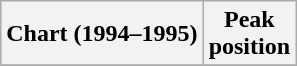<table class="wikitable plainrowheaders"  style="text-align:center">
<tr>
<th scope="col">Chart (1994–1995)</th>
<th scope="col">Peak<br>position</th>
</tr>
<tr>
</tr>
</table>
